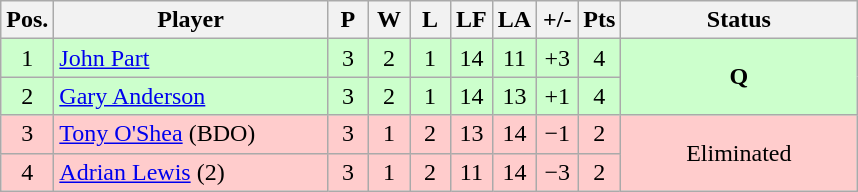<table class="wikitable" style="text-align:center; margin: 1em auto 1em auto, align:left">
<tr>
<th width=20>Pos.</th>
<th width=175>Player</th>
<th width=20>P</th>
<th width=20>W</th>
<th width=20>L</th>
<th width=20>LF</th>
<th width=20>LA</th>
<th width=20>+/-</th>
<th width=20>Pts</th>
<th width=150>Status</th>
</tr>
<tr style="background:#CCFFCC;">
<td>1</td>
<td style="text-align:left;"> <a href='#'>John Part</a></td>
<td>3</td>
<td>2</td>
<td>1</td>
<td>14</td>
<td>11</td>
<td>+3</td>
<td>4</td>
<td rowspan=2><strong>Q</strong></td>
</tr>
<tr style="background:#CCFFCC;">
<td>2</td>
<td style="text-align:left;"> <a href='#'>Gary Anderson</a></td>
<td>3</td>
<td>2</td>
<td>1</td>
<td>14</td>
<td>13</td>
<td>+1</td>
<td>4</td>
</tr>
<tr style="background:#FFCCCC;">
<td>3</td>
<td style="text-align:left;"> <a href='#'>Tony O'Shea</a> (BDO)</td>
<td>3</td>
<td>1</td>
<td>2</td>
<td>13</td>
<td>14</td>
<td>−1</td>
<td>2</td>
<td rowspan=2>Eliminated</td>
</tr>
<tr style="background:#FFCCCC;">
<td>4</td>
<td style="text-align:left;"> <a href='#'>Adrian Lewis</a> (2)</td>
<td>3</td>
<td>1</td>
<td>2</td>
<td>11</td>
<td>14</td>
<td>−3</td>
<td>2</td>
</tr>
</table>
